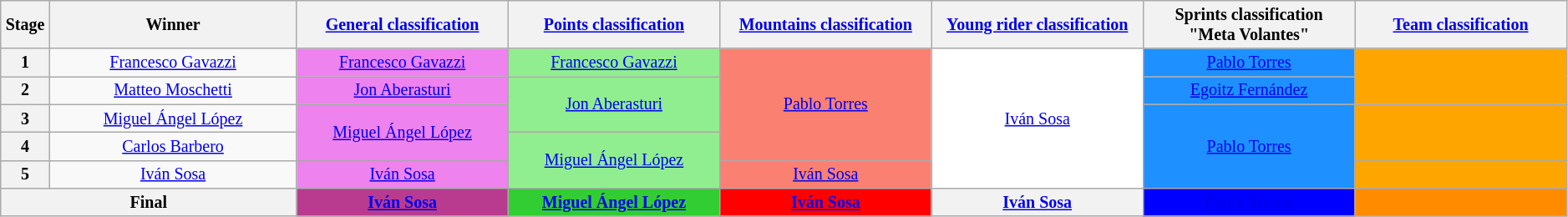<table class="wikitable" style="text-align: center; font-size:smaller;">
<tr>
<th style="width:1%;">Stage</th>
<th style="width:14%;">Winner</th>
<th style="width:12%;"><a href='#'>General classification</a><br></th>
<th style="width:12%;"><a href='#'>Points classification</a><br></th>
<th style="width:12%;"><a href='#'>Mountains classification</a><br></th>
<th style="width:12%;"><a href='#'>Young rider classification</a><br></th>
<th style="width:12%;">Sprints classification<br>"Meta Volantes"</th>
<th style="width:12%;"><a href='#'>Team classification</a></th>
</tr>
<tr>
<th>1</th>
<td><a href='#'>Francesco Gavazzi</a></td>
<td style="background:violet"><a href='#'>Francesco Gavazzi</a></td>
<td style="background:lightgreen;"><a href='#'>Francesco Gavazzi</a></td>
<td style="background:salmon;" rowspan=4><a href='#'>Pablo Torres</a></td>
<td style="background:white;" rowspan=5><a href='#'>Iván Sosa</a></td>
<td style="background:dodgerblue;"><a href='#'>Pablo Torres</a></td>
<td style="background:orange;" rowspan=2></td>
</tr>
<tr>
<th>2</th>
<td><a href='#'>Matteo Moschetti</a></td>
<td style="background:violet"><a href='#'>Jon Aberasturi</a></td>
<td style="background:lightgreen;" rowspan=2><a href='#'>Jon Aberasturi</a></td>
<td style="background:dodgerblue;"><a href='#'>Egoitz Fernández</a></td>
</tr>
<tr>
<th>3</th>
<td><a href='#'>Miguel Ángel López</a></td>
<td style="background:violet" rowspan=2><a href='#'>Miguel Ángel López</a></td>
<td style="background:dodgerblue;" rowspan=3><a href='#'>Pablo Torres</a></td>
<td style="background:orange;" rowspan=2></td>
</tr>
<tr>
<th>4</th>
<td><a href='#'>Carlos Barbero</a></td>
<td style="background:lightgreen;" rowspan=2><a href='#'>Miguel Ángel López</a></td>
</tr>
<tr>
<th>5</th>
<td><a href='#'>Iván Sosa</a></td>
<td style="background:violet"><a href='#'>Iván Sosa</a></td>
<td style="background:salmon;"><a href='#'>Iván Sosa</a></td>
<td style="background:orange;"></td>
</tr>
<tr>
<th colspan=2><strong>Final</strong></th>
<th style="background:#B93B8F;"><a href='#'>Iván Sosa</a></th>
<th style="background:limegreen;"><a href='#'>Miguel Ángel López</a></th>
<th style="background:red;"><a href='#'>Iván Sosa</a></th>
<th style="background:offwhite"><a href='#'>Iván Sosa</a></th>
<th style="background:blue"><a href='#'>Pablo Torres</a></th>
<th style="background:darkorange;"></th>
</tr>
</table>
